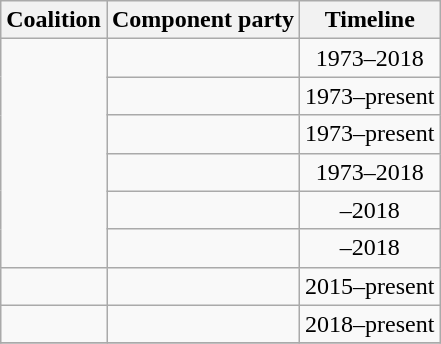<table class="wikitable">
<tr>
<th>Coalition</th>
<th>Component party</th>
<th>Timeline</th>
</tr>
<tr>
<td rowspan=6></td>
<td></td>
<td align=center>1973–2018</td>
</tr>
<tr>
<td></td>
<td align=center>1973–present</td>
</tr>
<tr>
<td></td>
<td align=center>1973–present</td>
</tr>
<tr>
<td></td>
<td align=center>1973–2018</td>
</tr>
<tr>
<td></td>
<td align=center>–2018</td>
</tr>
<tr>
<td></td>
<td align=center>–2018</td>
</tr>
<tr>
<td></td>
<td></td>
<td align=center>2015–present</td>
</tr>
<tr>
<td></td>
<td></td>
<td align=center>2018–present</td>
</tr>
<tr>
</tr>
</table>
